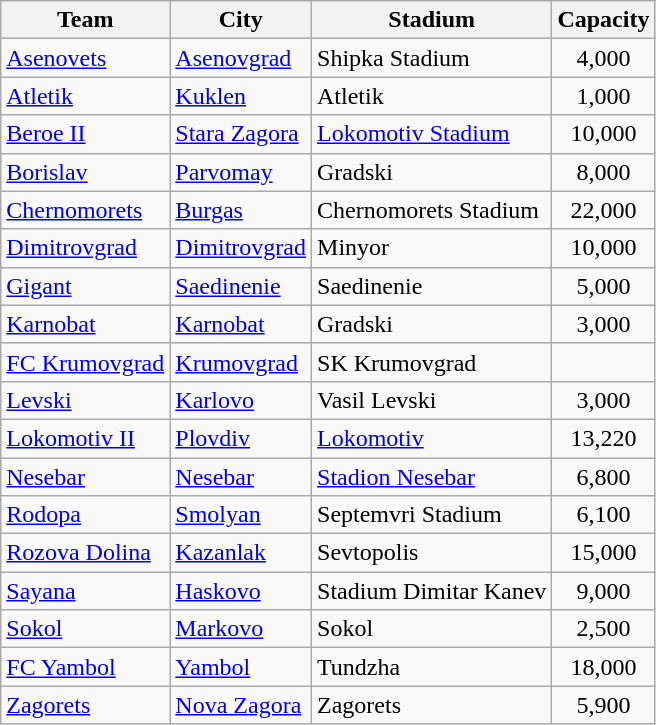<table class="wikitable sortable">
<tr>
<th>Team</th>
<th>City</th>
<th>Stadium</th>
<th>Capacity</th>
</tr>
<tr>
<td><a href='#'>Asenovets</a></td>
<td><a href='#'>Asenovgrad</a></td>
<td>Shipka Stadium</td>
<td align=center>4,000</td>
</tr>
<tr>
<td><a href='#'>Atletik</a></td>
<td><a href='#'>Kuklen</a></td>
<td>Atletik</td>
<td align=center>1,000</td>
</tr>
<tr>
<td><a href='#'>Beroe II</a></td>
<td><a href='#'>Stara Zagora</a></td>
<td><a href='#'>Lokomotiv Stadium</a></td>
<td align=center>10,000</td>
</tr>
<tr>
<td><a href='#'>Borislav</a></td>
<td><a href='#'>Parvomay</a></td>
<td>Gradski</td>
<td align="center">8,000</td>
</tr>
<tr>
<td><a href='#'>Chernomorets</a></td>
<td><a href='#'>Burgas</a></td>
<td>Chernomorets Stadium</td>
<td align=Center>22,000</td>
</tr>
<tr>
<td><a href='#'>Dimitrovgrad</a></td>
<td><a href='#'>Dimitrovgrad</a></td>
<td>Minyor</td>
<td align=center>10,000</td>
</tr>
<tr>
<td><a href='#'>Gigant</a></td>
<td><a href='#'>Saedinenie</a></td>
<td>Saedinenie</td>
<td align="center">5,000</td>
</tr>
<tr>
<td><a href='#'>Karnobat</a></td>
<td><a href='#'>Karnobat</a></td>
<td>Gradski</td>
<td align=center>3,000</td>
</tr>
<tr>
<td><a href='#'>FC Krumovgrad</a></td>
<td><a href='#'>Krumovgrad</a></td>
<td>SK Krumovgrad</td>
<td align=center></td>
</tr>
<tr>
<td><a href='#'>Levski</a></td>
<td><a href='#'>Karlovo</a></td>
<td>Vasil Levski</td>
<td align=center>3,000</td>
</tr>
<tr>
<td><a href='#'>Lokomotiv II</a></td>
<td><a href='#'>Plovdiv</a></td>
<td><a href='#'>Lokomotiv</a></td>
<td align=center>13,220</td>
</tr>
<tr>
<td><a href='#'>Nesebar</a></td>
<td><a href='#'>Nesebar</a></td>
<td><a href='#'>Stadion Nesebar</a></td>
<td align=center>6,800</td>
</tr>
<tr>
<td><a href='#'>Rodopa</a></td>
<td><a href='#'>Smolyan</a></td>
<td>Septemvri Stadium</td>
<td align=center>6,100</td>
</tr>
<tr>
<td><a href='#'>Rozova Dolina</a></td>
<td><a href='#'>Kazanlak</a></td>
<td>Sevtopolis</td>
<td align="center">15,000</td>
</tr>
<tr>
<td><a href='#'>Sayana</a></td>
<td><a href='#'>Haskovo</a></td>
<td>Stadium Dimitar Kanev</td>
<td align=center>9,000</td>
</tr>
<tr>
<td><a href='#'>Sokol</a></td>
<td><a href='#'>Markovo</a></td>
<td>Sokol</td>
<td align="center">2,500</td>
</tr>
<tr>
<td><a href='#'>FC Yambol</a></td>
<td><a href='#'>Yambol</a></td>
<td>Tundzha</td>
<td align="center">18,000</td>
</tr>
<tr>
<td><a href='#'>Zagorets</a></td>
<td><a href='#'>Nova Zagora</a></td>
<td>Zagorets</td>
<td align="center">5,900</td>
</tr>
</table>
